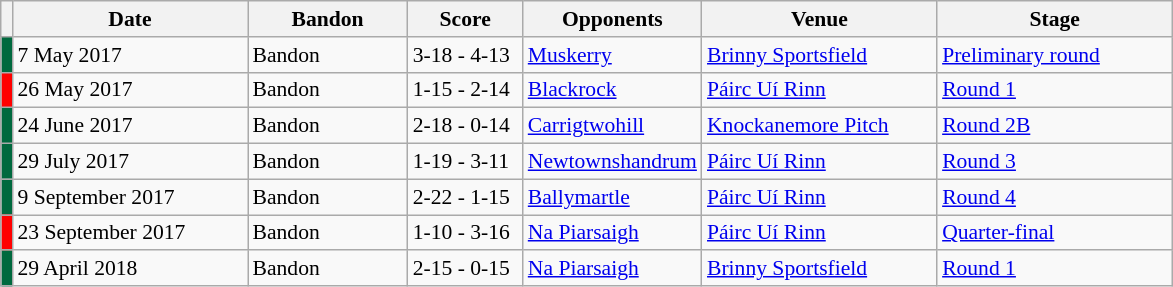<table class="wikitable" style="font-size:90%">
<tr>
<th width=1></th>
<th width=150>Date</th>
<th width=100>Bandon</th>
<th width=70>Score</th>
<th width=100>Opponents</th>
<th width=150>Venue</th>
<th width=150>Stage</th>
</tr>
<tr>
<td style="background-color:#00693E"></td>
<td>7 May 2017</td>
<td>Bandon</td>
<td>3-18 - 4-13</td>
<td><a href='#'>Muskerry</a></td>
<td><a href='#'>Brinny Sportsfield</a></td>
<td><a href='#'>Preliminary round</a></td>
</tr>
<tr>
<td style="background-color:#FF0000"></td>
<td>26 May 2017</td>
<td>Bandon</td>
<td>1-15 - 2-14</td>
<td><a href='#'>Blackrock</a></td>
<td><a href='#'>Páirc Uí Rinn</a></td>
<td><a href='#'>Round 1</a></td>
</tr>
<tr>
<td style="background-color:#00693E"></td>
<td>24 June 2017</td>
<td>Bandon</td>
<td>2-18 - 0-14</td>
<td><a href='#'>Carrigtwohill</a></td>
<td><a href='#'>Knockanemore Pitch</a></td>
<td><a href='#'>Round 2B</a></td>
</tr>
<tr>
<td style="background-color:#00693E"></td>
<td>29 July 2017</td>
<td>Bandon</td>
<td>1-19 - 3-11</td>
<td><a href='#'>Newtownshandrum</a></td>
<td><a href='#'>Páirc Uí Rinn</a></td>
<td><a href='#'>Round 3</a></td>
</tr>
<tr>
<td style="background-color:#00693E"></td>
<td>9 September 2017</td>
<td>Bandon</td>
<td>2-22 - 1-15</td>
<td><a href='#'>Ballymartle</a></td>
<td><a href='#'>Páirc Uí Rinn</a></td>
<td><a href='#'>Round 4</a></td>
</tr>
<tr>
<td style="background-color:#FF0000"></td>
<td>23 September 2017</td>
<td>Bandon</td>
<td>1-10 - 3-16</td>
<td><a href='#'>Na Piarsaigh</a></td>
<td><a href='#'>Páirc Uí Rinn</a></td>
<td><a href='#'>Quarter-final</a></td>
</tr>
<tr>
<td style="background-color:#00693E"></td>
<td>29 April 2018</td>
<td>Bandon</td>
<td>2-15 - 0-15</td>
<td><a href='#'>Na Piarsaigh</a></td>
<td><a href='#'>Brinny Sportsfield</a></td>
<td><a href='#'>Round 1</a></td>
</tr>
</table>
